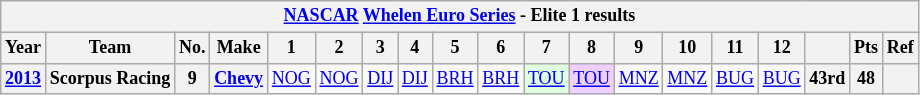<table class="wikitable" style="text-align:center; font-size:75%">
<tr>
<th colspan=22><a href='#'>NASCAR</a> <a href='#'>Whelen Euro Series</a> - Elite 1 results</th>
</tr>
<tr>
<th>Year</th>
<th>Team</th>
<th>No.</th>
<th>Make</th>
<th>1</th>
<th>2</th>
<th>3</th>
<th>4</th>
<th>5</th>
<th>6</th>
<th>7</th>
<th>8</th>
<th>9</th>
<th>10</th>
<th>11</th>
<th>12</th>
<th></th>
<th>Pts</th>
<th>Ref</th>
</tr>
<tr>
<th><a href='#'>2013</a></th>
<th>Scorpus Racing</th>
<th>9</th>
<th><a href='#'>Chevy</a></th>
<td><a href='#'>NOG</a></td>
<td><a href='#'>NOG</a></td>
<td><a href='#'>DIJ</a></td>
<td><a href='#'>DIJ</a></td>
<td><a href='#'>BRH</a></td>
<td><a href='#'>BRH</a></td>
<td style="background:#DFFFDF;"><a href='#'>TOU</a><br></td>
<td style="background:#EFCFFF;"><a href='#'>TOU</a><br></td>
<td><a href='#'>MNZ</a></td>
<td><a href='#'>MNZ</a></td>
<td><a href='#'>BUG</a></td>
<td><a href='#'>BUG</a></td>
<th>43rd</th>
<th>48</th>
<th></th>
</tr>
</table>
